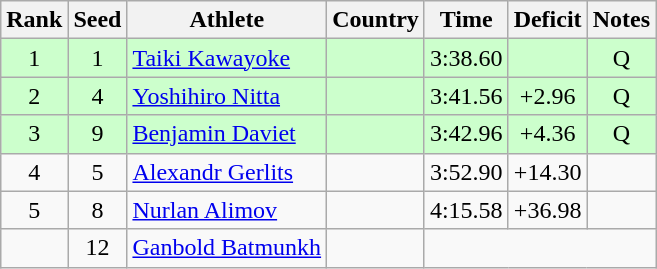<table class="wikitable sortable" style="text-align:center">
<tr>
<th>Rank</th>
<th>Seed</th>
<th>Athlete</th>
<th>Country</th>
<th>Time</th>
<th>Deficit</th>
<th>Notes</th>
</tr>
<tr bgcolor=ccffcc>
<td>1</td>
<td>1</td>
<td align=left><a href='#'>Taiki Kawayoke</a></td>
<td align=left></td>
<td>3:38.60</td>
<td></td>
<td>Q</td>
</tr>
<tr bgcolor=ccffcc>
<td>2</td>
<td>4</td>
<td align=left><a href='#'>Yoshihiro Nitta</a></td>
<td align=left></td>
<td>3:41.56</td>
<td>+2.96</td>
<td>Q</td>
</tr>
<tr bgcolor=ccffcc>
<td>3</td>
<td>9</td>
<td align=left><a href='#'>Benjamin Daviet</a></td>
<td align=left></td>
<td>3:42.96</td>
<td>+4.36</td>
<td>Q</td>
</tr>
<tr>
<td>4</td>
<td>5</td>
<td align=left><a href='#'>Alexandr Gerlits</a></td>
<td align=left></td>
<td>3:52.90</td>
<td>+14.30</td>
<td></td>
</tr>
<tr>
<td>5</td>
<td>8</td>
<td align=left><a href='#'>Nurlan Alimov</a></td>
<td align=left></td>
<td>4:15.58</td>
<td>+36.98</td>
<td></td>
</tr>
<tr>
<td></td>
<td>12</td>
<td align=left><a href='#'>Ganbold Batmunkh</a></td>
<td align=left></td>
<td colspan=3></td>
</tr>
</table>
